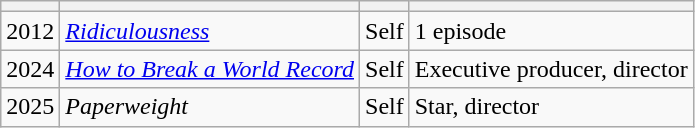<table class="wikitable sortable">
<tr>
<th></th>
<th></th>
<th></th>
<th></th>
</tr>
<tr>
<td>2012</td>
<td><em><a href='#'>Ridiculousness</a></em></td>
<td>Self</td>
<td>1 episode</td>
</tr>
<tr>
<td>2024</td>
<td><em><a href='#'>How to Break a World Record</a></em></td>
<td>Self</td>
<td>Executive producer, director</td>
</tr>
<tr>
<td>2025</td>
<td><em>Paperweight</em></td>
<td>Self</td>
<td>Star, director</td>
</tr>
</table>
